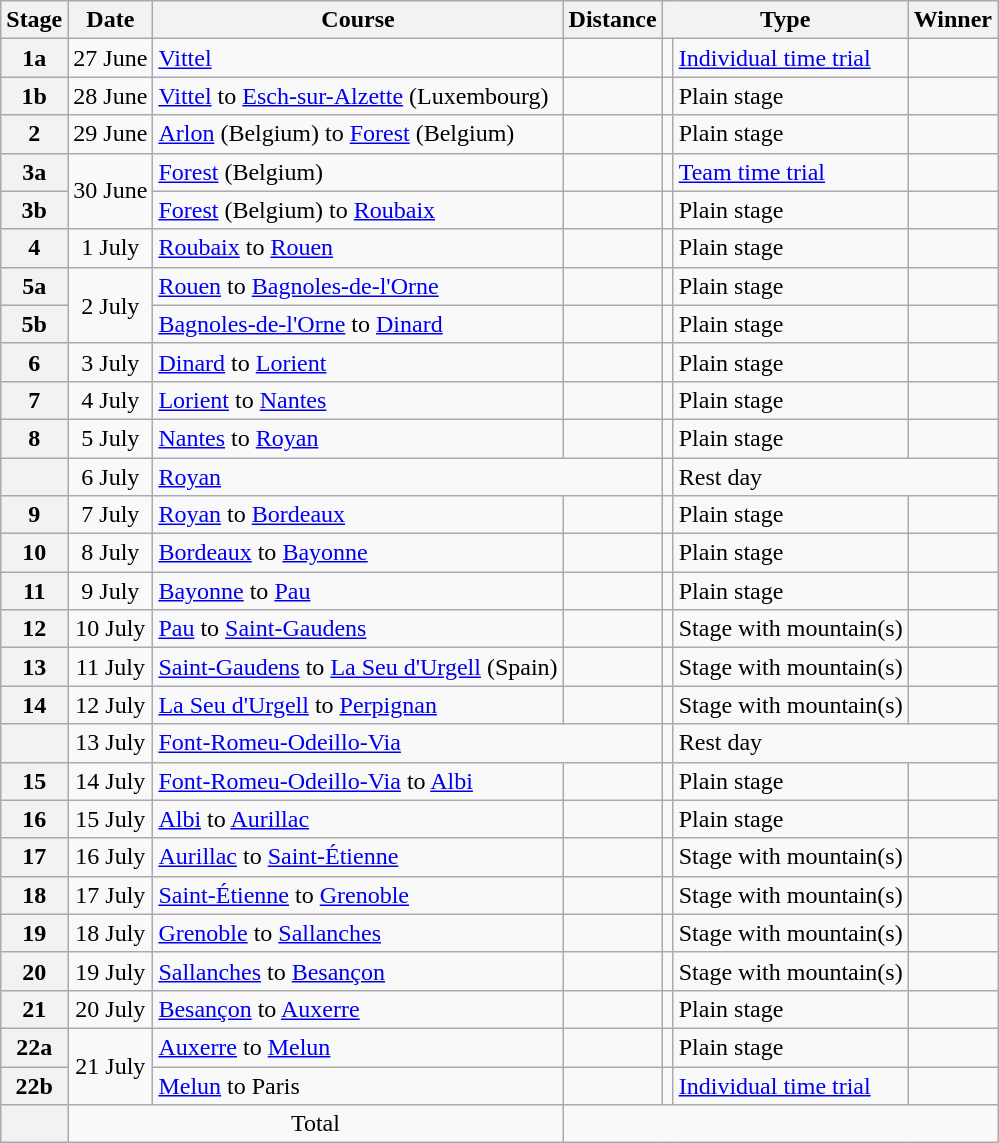<table class="wikitable">
<tr>
<th scope="col">Stage</th>
<th scope="col">Date</th>
<th scope="col">Course</th>
<th scope="col">Distance</th>
<th scope="col" colspan="2">Type</th>
<th scope="col">Winner</th>
</tr>
<tr>
<th scope="row">1a</th>
<td style="text-align:center;">27 June</td>
<td><a href='#'>Vittel</a></td>
<td style="text-align:center;"></td>
<td></td>
<td><a href='#'>Individual time trial</a></td>
<td></td>
</tr>
<tr>
<th scope="row">1b</th>
<td style="text-align:center;">28 June</td>
<td><a href='#'>Vittel</a> to <a href='#'>Esch-sur-Alzette</a> (Luxembourg)</td>
<td style="text-align:center;"></td>
<td></td>
<td>Plain stage</td>
<td></td>
</tr>
<tr>
<th scope="row">2</th>
<td style="text-align:center;">29 June</td>
<td><a href='#'>Arlon</a> (Belgium) to <a href='#'>Forest</a> (Belgium)</td>
<td style="text-align:center;"></td>
<td></td>
<td>Plain stage</td>
<td></td>
</tr>
<tr>
<th scope="row">3a</th>
<td rowspan=2 style="text-align:center;">30 June</td>
<td><a href='#'>Forest</a> (Belgium)</td>
<td style="text-align:center;"></td>
<td></td>
<td><a href='#'>Team time trial</a></td>
<td></td>
</tr>
<tr>
<th scope="row">3b</th>
<td><a href='#'>Forest</a> (Belgium) to <a href='#'>Roubaix</a></td>
<td style="text-align:center;"></td>
<td></td>
<td>Plain stage</td>
<td></td>
</tr>
<tr>
<th scope="row">4</th>
<td style="text-align:center;">1 July</td>
<td><a href='#'>Roubaix</a> to <a href='#'>Rouen</a></td>
<td style="text-align:center;"></td>
<td></td>
<td>Plain stage</td>
<td></td>
</tr>
<tr>
<th scope="row">5a</th>
<td rowspan=2 style="text-align:center;">2 July</td>
<td><a href='#'>Rouen</a> to <a href='#'>Bagnoles-de-l'Orne</a></td>
<td style="text-align:center;"></td>
<td></td>
<td>Plain stage</td>
<td></td>
</tr>
<tr>
<th scope="row">5b</th>
<td><a href='#'>Bagnoles-de-l'Orne</a> to <a href='#'>Dinard</a></td>
<td style="text-align:center;"></td>
<td></td>
<td>Plain stage</td>
<td></td>
</tr>
<tr>
<th scope="row">6</th>
<td style="text-align:center;">3 July</td>
<td><a href='#'>Dinard</a> to <a href='#'>Lorient</a></td>
<td style="text-align:center;"></td>
<td></td>
<td>Plain stage</td>
<td></td>
</tr>
<tr>
<th scope="row">7</th>
<td style="text-align:center;">4 July</td>
<td><a href='#'>Lorient</a> to <a href='#'>Nantes</a></td>
<td style="text-align:center;"></td>
<td></td>
<td>Plain stage</td>
<td></td>
</tr>
<tr>
<th scope="row">8</th>
<td style="text-align:center;">5 July</td>
<td><a href='#'>Nantes</a> to <a href='#'>Royan</a></td>
<td style="text-align:center;"></td>
<td></td>
<td>Plain stage</td>
<td></td>
</tr>
<tr>
<th scope="row"></th>
<td style="text-align:center;">6 July</td>
<td colspan="2"><a href='#'>Royan</a></td>
<td></td>
<td colspan="2">Rest day</td>
</tr>
<tr>
<th scope="row">9</th>
<td style="text-align:center;">7 July</td>
<td><a href='#'>Royan</a> to <a href='#'>Bordeaux</a></td>
<td style="text-align:center;"></td>
<td></td>
<td>Plain stage</td>
<td></td>
</tr>
<tr>
<th scope="row">10</th>
<td style="text-align:center;">8 July</td>
<td><a href='#'>Bordeaux</a> to <a href='#'>Bayonne</a></td>
<td style="text-align:center;"></td>
<td></td>
<td>Plain stage</td>
<td></td>
</tr>
<tr>
<th scope="row">11</th>
<td style="text-align:center;">9 July</td>
<td><a href='#'>Bayonne</a> to <a href='#'>Pau</a></td>
<td style="text-align:center;"></td>
<td></td>
<td>Plain stage</td>
<td></td>
</tr>
<tr>
<th scope="row">12</th>
<td style="text-align:center;">10 July</td>
<td><a href='#'>Pau</a> to <a href='#'>Saint-Gaudens</a></td>
<td style="text-align:center;"></td>
<td></td>
<td>Stage with mountain(s)</td>
<td></td>
</tr>
<tr>
<th scope="row">13</th>
<td style="text-align:center;">11 July</td>
<td><a href='#'>Saint-Gaudens</a> to <a href='#'>La Seu d'Urgell</a> (Spain)</td>
<td style="text-align:center;"></td>
<td></td>
<td>Stage with mountain(s)</td>
<td></td>
</tr>
<tr>
<th scope="row">14</th>
<td style="text-align:center;">12 July</td>
<td><a href='#'>La Seu d'Urgell</a> to <a href='#'>Perpignan</a></td>
<td style="text-align:center;"></td>
<td></td>
<td>Stage with mountain(s)</td>
<td></td>
</tr>
<tr>
<th scope="row"></th>
<td style="text-align:center;">13 July</td>
<td colspan="2"><a href='#'>Font-Romeu-Odeillo-Via</a></td>
<td></td>
<td colspan="2">Rest day</td>
</tr>
<tr>
<th scope="row">15</th>
<td style="text-align:center;">14 July</td>
<td><a href='#'>Font-Romeu-Odeillo-Via</a> to <a href='#'>Albi</a></td>
<td style="text-align:center;"></td>
<td></td>
<td>Plain stage</td>
<td></td>
</tr>
<tr>
<th scope="row">16</th>
<td style="text-align:center;">15 July</td>
<td><a href='#'>Albi</a> to <a href='#'>Aurillac</a></td>
<td style="text-align:center;"></td>
<td></td>
<td>Plain stage</td>
<td></td>
</tr>
<tr>
<th scope="row">17</th>
<td style="text-align:center;">16 July</td>
<td><a href='#'>Aurillac</a> to <a href='#'>Saint-Étienne</a></td>
<td style="text-align:center;"></td>
<td></td>
<td>Stage with mountain(s)</td>
<td></td>
</tr>
<tr>
<th scope="row">18</th>
<td style="text-align:center;">17 July</td>
<td><a href='#'>Saint-Étienne</a> to <a href='#'>Grenoble</a></td>
<td style="text-align:center;"></td>
<td></td>
<td>Stage with mountain(s)</td>
<td></td>
</tr>
<tr>
<th scope="row">19</th>
<td style="text-align:center;">18 July</td>
<td><a href='#'>Grenoble</a> to <a href='#'>Sallanches</a></td>
<td style="text-align:center;"></td>
<td></td>
<td>Stage with mountain(s)</td>
<td></td>
</tr>
<tr>
<th scope="row">20</th>
<td style="text-align:center;">19 July</td>
<td><a href='#'>Sallanches</a> to <a href='#'>Besançon</a></td>
<td style="text-align:center;"></td>
<td></td>
<td>Stage with mountain(s)</td>
<td></td>
</tr>
<tr>
<th scope="row">21</th>
<td style="text-align:center;">20 July</td>
<td><a href='#'>Besançon</a> to <a href='#'>Auxerre</a></td>
<td style="text-align:center;"></td>
<td></td>
<td>Plain stage</td>
<td></td>
</tr>
<tr>
<th scope="row">22a</th>
<td rowspan=2 style="text-align:center;">21 July</td>
<td><a href='#'>Auxerre</a> to <a href='#'>Melun</a></td>
<td style="text-align:center;"></td>
<td></td>
<td>Plain stage</td>
<td></td>
</tr>
<tr>
<th scope="row">22b</th>
<td><a href='#'>Melun</a> to Paris</td>
<td style="text-align:center;"></td>
<td></td>
<td><a href='#'>Individual time trial</a></td>
<td></td>
</tr>
<tr>
<th scope="row"></th>
<td colspan="2" style="text-align:center">Total</td>
<td colspan="4" style="text-align:center"></td>
</tr>
</table>
